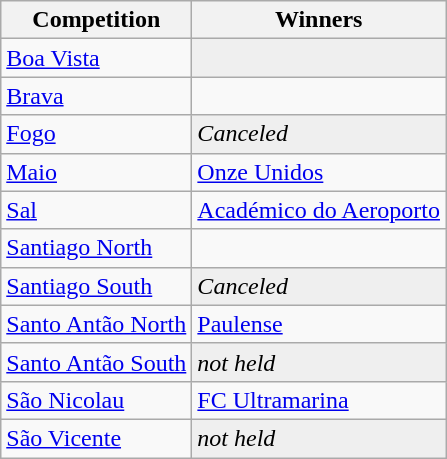<table class="wikitable">
<tr>
<th>Competition</th>
<th>Winners</th>
</tr>
<tr>
<td><a href='#'>Boa Vista</a></td>
<td bgcolor=EFEFEF></td>
</tr>
<tr>
<td><a href='#'>Brava</a></td>
<td></td>
</tr>
<tr>
<td><a href='#'>Fogo</a></td>
<td bgcolor=EFEFEF><em>Canceled</em></td>
</tr>
<tr>
<td><a href='#'>Maio</a></td>
<td><a href='#'>Onze Unidos</a></td>
</tr>
<tr>
<td><a href='#'>Sal</a></td>
<td><a href='#'>Académico do Aeroporto</a></td>
</tr>
<tr>
<td><a href='#'>Santiago North</a></td>
<td></td>
</tr>
<tr>
<td><a href='#'>Santiago South</a></td>
<td bgcolor=EFEFEF><em>Canceled</em></td>
</tr>
<tr>
<td><a href='#'>Santo Antão North</a></td>
<td><a href='#'>Paulense</a></td>
</tr>
<tr>
<td><a href='#'>Santo Antão South</a></td>
<td bgcolor=EFEFEF><em>not held</em></td>
</tr>
<tr>
<td><a href='#'>São Nicolau</a></td>
<td><a href='#'>FC Ultramarina</a></td>
</tr>
<tr>
<td><a href='#'>São Vicente</a></td>
<td bgcolor=EFEFEF><em>not held</em></td>
</tr>
</table>
